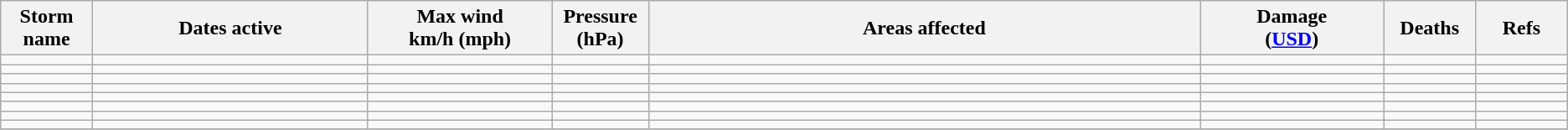<table class="wikitable sortable">
<tr>
<th width="5%">Storm name</th>
<th width="15%">Dates active</th>
<th width="10%">Max wind<br>km/h (mph)</th>
<th width="5%">Pressure<br>(hPa)</th>
<th width="30%">Areas affected</th>
<th width="10%">Damage<br>(<a href='#'>USD</a>)</th>
<th width="5%">Deaths</th>
<th width="5%">Refs</th>
</tr>
<tr>
<td></td>
<td></td>
<td></td>
<td></td>
<td></td>
<td></td>
<td></td>
<td></td>
</tr>
<tr>
<td></td>
<td></td>
<td></td>
<td></td>
<td></td>
<td></td>
<td></td>
<td></td>
</tr>
<tr>
<td></td>
<td></td>
<td></td>
<td></td>
<td></td>
<td></td>
<td></td>
<td></td>
</tr>
<tr>
<td></td>
<td></td>
<td></td>
<td></td>
<td></td>
<td></td>
<td></td>
<td></td>
</tr>
<tr>
<td></td>
<td></td>
<td></td>
<td></td>
<td></td>
<td></td>
<td></td>
<td></td>
</tr>
<tr>
<td></td>
<td></td>
<td></td>
<td></td>
<td></td>
<td></td>
<td></td>
<td></td>
</tr>
<tr>
<td></td>
<td></td>
<td></td>
<td></td>
<td></td>
<td></td>
<td></td>
<td></td>
</tr>
<tr>
<td></td>
<td></td>
<td></td>
<td></td>
<td></td>
<td></td>
<td></td>
<td></td>
</tr>
<tr>
</tr>
</table>
